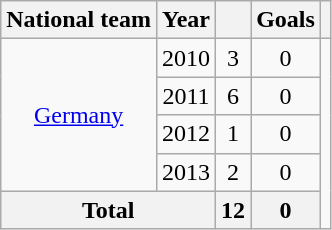<table class="wikitable" style="text-align:center">
<tr>
<th>National team</th>
<th>Year</th>
<th></th>
<th>Goals</th>
<th></th>
</tr>
<tr>
<td rowspan="4"><a href='#'>Germany</a></td>
<td>2010</td>
<td>3</td>
<td>0</td>
<td rowspan="5"></td>
</tr>
<tr>
<td>2011</td>
<td>6</td>
<td>0</td>
</tr>
<tr>
<td>2012</td>
<td>1</td>
<td>0</td>
</tr>
<tr>
<td>2013</td>
<td>2</td>
<td>0</td>
</tr>
<tr>
<th colspan="2">Total</th>
<th>12</th>
<th>0</th>
</tr>
</table>
